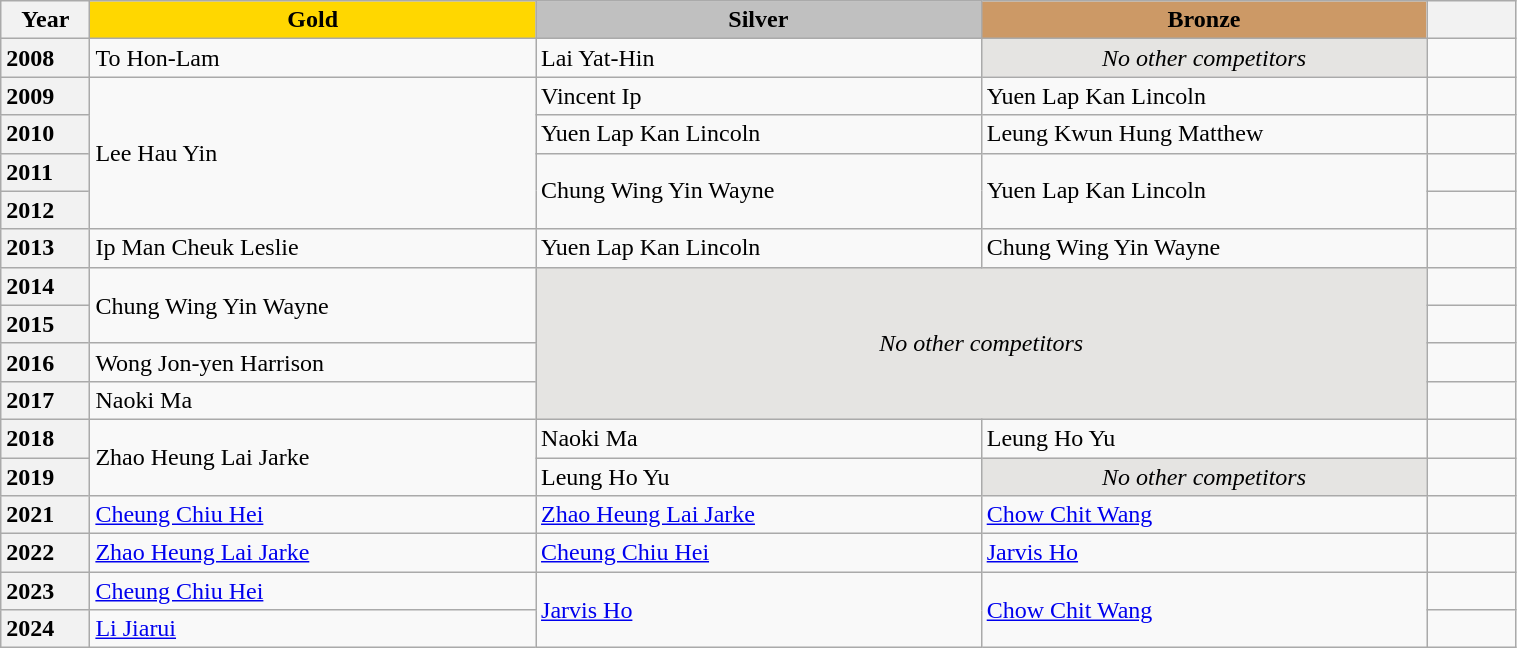<table class="wikitable unsortable" style="text-align:left; width:80%">
<tr>
<th scope="col" style="text-align:center; width:5%">Year</th>
<td scope="col" style="text-align:center; width:25%; background:gold"><strong>Gold</strong></td>
<td scope="col" style="text-align:center; width:25%; background:silver"><strong>Silver</strong></td>
<td scope="col" style="text-align:center; width:25%; background:#c96"><strong>Bronze</strong></td>
<th scope="col" style="text-align:center; width:5%"></th>
</tr>
<tr>
<th scope="row" style="text-align:left">2008</th>
<td>To Hon-Lam</td>
<td>Lai Yat-Hin</td>
<td align="center" bgcolor="e5e4e2"><em>No other competitors</em></td>
<td></td>
</tr>
<tr>
<th scope="row" style="text-align:left">2009</th>
<td rowspan="4">Lee Hau Yin</td>
<td>Vincent Ip</td>
<td>Yuen Lap Kan Lincoln</td>
<td></td>
</tr>
<tr>
<th scope="row" style="text-align:left">2010</th>
<td>Yuen Lap Kan Lincoln</td>
<td>Leung Kwun Hung Matthew</td>
<td></td>
</tr>
<tr>
<th scope="row" style="text-align:left">2011</th>
<td rowspan="2">Chung Wing Yin Wayne</td>
<td rowspan="2">Yuen Lap Kan Lincoln</td>
<td></td>
</tr>
<tr>
<th scope="row" style="text-align:left">2012</th>
<td></td>
</tr>
<tr>
<th scope="row" style="text-align:left">2013</th>
<td>Ip Man Cheuk Leslie</td>
<td>Yuen Lap Kan Lincoln</td>
<td>Chung Wing Yin Wayne</td>
<td></td>
</tr>
<tr>
<th scope="row" style="text-align:left">2014</th>
<td rowspan="2">Chung Wing Yin Wayne</td>
<td colspan="2" rowspan="4" align="center" bgcolor="e5e4e2"><em>No other competitors</em></td>
<td></td>
</tr>
<tr>
<th scope="row" style="text-align:left">2015</th>
<td></td>
</tr>
<tr>
<th scope="row" style="text-align:left">2016</th>
<td>Wong Jon-yen Harrison</td>
<td></td>
</tr>
<tr>
<th scope="row" style="text-align:left">2017</th>
<td>Naoki Ma</td>
<td></td>
</tr>
<tr>
<th scope="row" style="text-align:left">2018</th>
<td rowspan="2">Zhao Heung Lai Jarke</td>
<td>Naoki Ma</td>
<td>Leung Ho Yu</td>
<td></td>
</tr>
<tr>
<th scope="row" style="text-align:left">2019</th>
<td>Leung Ho Yu</td>
<td align="center" bgcolor="e5e4e2"><em>No other competitors</em></td>
<td></td>
</tr>
<tr>
<th scope="row" style="text-align:left">2021</th>
<td><a href='#'>Cheung Chiu Hei</a></td>
<td><a href='#'>Zhao Heung Lai Jarke</a></td>
<td><a href='#'>Chow Chit Wang</a></td>
<td></td>
</tr>
<tr>
<th scope="row" style="text-align:left">2022</th>
<td><a href='#'>Zhao Heung Lai Jarke</a></td>
<td><a href='#'>Cheung Chiu Hei</a></td>
<td><a href='#'>Jarvis Ho</a></td>
<td></td>
</tr>
<tr>
<th scope="row" style="text-align:left">2023</th>
<td><a href='#'>Cheung Chiu Hei</a></td>
<td rowspan="2"><a href='#'>Jarvis Ho</a></td>
<td rowspan="2"><a href='#'>Chow Chit Wang</a></td>
<td></td>
</tr>
<tr>
<th scope="row" style="text-align:left">2024</th>
<td><a href='#'>Li Jiarui</a></td>
<td></td>
</tr>
</table>
